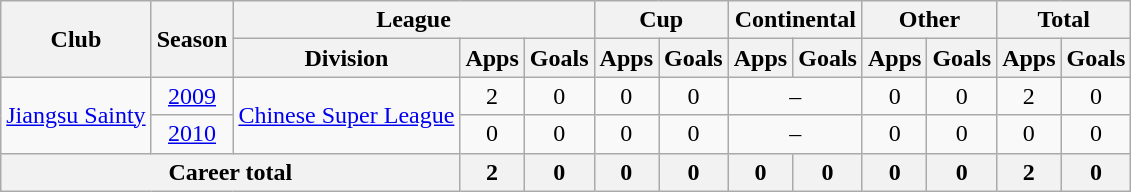<table class="wikitable" style="text-align: center">
<tr>
<th rowspan="2">Club</th>
<th rowspan="2">Season</th>
<th colspan="3">League</th>
<th colspan="2">Cup</th>
<th colspan="2">Continental</th>
<th colspan="2">Other</th>
<th colspan="2">Total</th>
</tr>
<tr>
<th>Division</th>
<th>Apps</th>
<th>Goals</th>
<th>Apps</th>
<th>Goals</th>
<th>Apps</th>
<th>Goals</th>
<th>Apps</th>
<th>Goals</th>
<th>Apps</th>
<th>Goals</th>
</tr>
<tr>
<td rowspan="2"><a href='#'>Jiangsu Sainty</a></td>
<td><a href='#'>2009</a></td>
<td rowspan="2"><a href='#'>Chinese Super League</a></td>
<td>2</td>
<td>0</td>
<td>0</td>
<td>0</td>
<td colspan="2">–</td>
<td>0</td>
<td>0</td>
<td>2</td>
<td>0</td>
</tr>
<tr>
<td><a href='#'>2010</a></td>
<td>0</td>
<td>0</td>
<td>0</td>
<td>0</td>
<td colspan="2">–</td>
<td>0</td>
<td>0</td>
<td>0</td>
<td>0</td>
</tr>
<tr>
<th colspan=3>Career total</th>
<th>2</th>
<th>0</th>
<th>0</th>
<th>0</th>
<th>0</th>
<th>0</th>
<th>0</th>
<th>0</th>
<th>2</th>
<th>0</th>
</tr>
</table>
